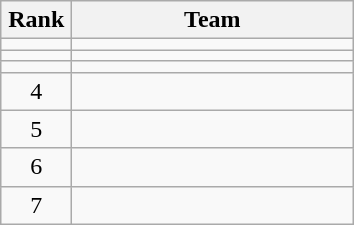<table class="wikitable" style="text-align: center;">
<tr>
<th width=40>Rank</th>
<th width=180>Team</th>
</tr>
<tr>
<td></td>
<td align="left"></td>
</tr>
<tr>
<td></td>
<td align="left"></td>
</tr>
<tr>
<td></td>
<td align="left"></td>
</tr>
<tr>
<td>4</td>
<td align="left"></td>
</tr>
<tr>
<td>5</td>
<td align="left"></td>
</tr>
<tr>
<td>6</td>
<td align="left"></td>
</tr>
<tr>
<td>7</td>
<td align="left"></td>
</tr>
</table>
